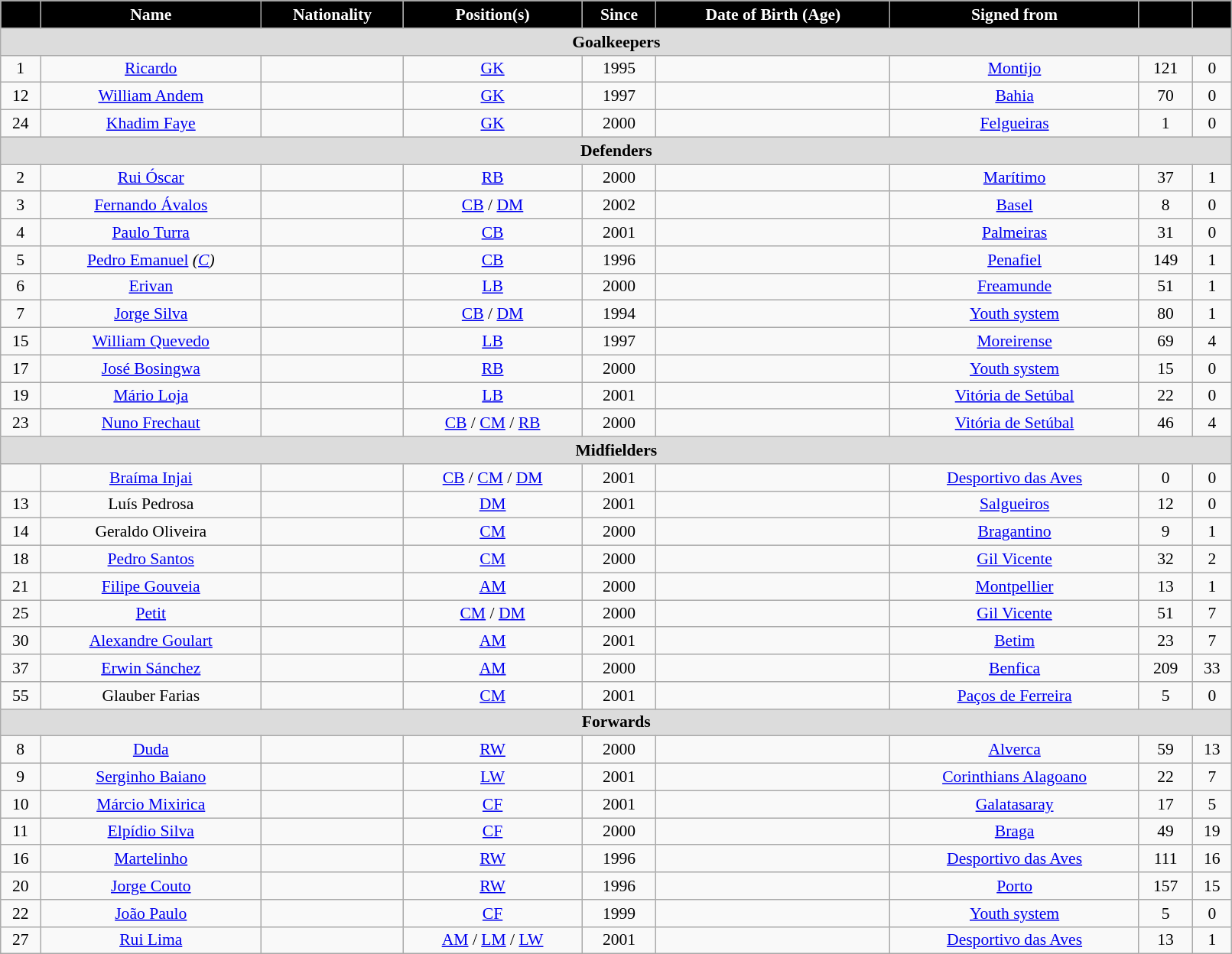<table class="wikitable" style="text-align:center; font-size:90%; width:85%;">
<tr>
<th style="background:black; color:white; text-align:center;"></th>
<th style="background:black; color:white; text-align:center;">Name</th>
<th style="background:black; color:white; text-align:center;">Nationality</th>
<th style="background:black; color:white; text-align:center;">Position(s)</th>
<th style="background:black; color:white; text-align:center;">Since</th>
<th style="background:black; color:white; text-align:center;">Date of Birth (Age)</th>
<th style="background:black; color:white; text-align:center;">Signed from</th>
<th style="background:black; color:white; text-align:center;"></th>
<th style="background:black; color:white; text-align:center;"></th>
</tr>
<tr>
<th colspan="9" style="background:#dcdcdc; text-align:center;">Goalkeepers</th>
</tr>
<tr>
<td>1</td>
<td><a href='#'>Ricardo</a></td>
<td></td>
<td><a href='#'>GK</a></td>
<td>1995</td>
<td></td>
<td> <a href='#'>Montijo</a></td>
<td>121</td>
<td>0</td>
</tr>
<tr>
<td>12</td>
<td><a href='#'>William Andem</a></td>
<td></td>
<td><a href='#'>GK</a></td>
<td>1997</td>
<td></td>
<td> <a href='#'>Bahia</a></td>
<td>70</td>
<td>0</td>
</tr>
<tr>
<td>24</td>
<td><a href='#'>Khadim Faye</a></td>
<td></td>
<td><a href='#'>GK</a></td>
<td>2000</td>
<td></td>
<td> <a href='#'>Felgueiras</a></td>
<td>1</td>
<td>0</td>
</tr>
<tr>
<th colspan="9" style="background:#dcdcdc; text-align:center;">Defenders</th>
</tr>
<tr>
<td>2</td>
<td><a href='#'>Rui Óscar</a></td>
<td></td>
<td><a href='#'>RB</a></td>
<td>2000</td>
<td></td>
<td> <a href='#'>Marítimo</a></td>
<td>37</td>
<td>1</td>
</tr>
<tr>
<td>3</td>
<td><a href='#'>Fernando Ávalos</a></td>
<td></td>
<td><a href='#'>CB</a> / <a href='#'>DM</a></td>
<td>2002</td>
<td></td>
<td> <a href='#'>Basel</a></td>
<td>8</td>
<td>0</td>
</tr>
<tr>
<td>4</td>
<td><a href='#'>Paulo Turra</a></td>
<td></td>
<td><a href='#'>CB</a></td>
<td>2001</td>
<td></td>
<td> <a href='#'>Palmeiras</a></td>
<td>31</td>
<td>0</td>
</tr>
<tr>
<td>5</td>
<td><a href='#'>Pedro Emanuel</a> <em>(<a href='#'>C</a>)</em></td>
<td></td>
<td><a href='#'>CB</a></td>
<td>1996</td>
<td></td>
<td> <a href='#'>Penafiel</a></td>
<td>149</td>
<td>1</td>
</tr>
<tr>
<td>6</td>
<td><a href='#'>Erivan</a></td>
<td></td>
<td><a href='#'>LB</a></td>
<td>2000</td>
<td></td>
<td> <a href='#'>Freamunde</a></td>
<td>51</td>
<td>1</td>
</tr>
<tr>
<td>7</td>
<td><a href='#'>Jorge Silva</a></td>
<td></td>
<td><a href='#'>CB</a> / <a href='#'>DM</a></td>
<td>1994</td>
<td></td>
<td> <a href='#'>Youth system</a></td>
<td>80</td>
<td>1</td>
</tr>
<tr>
<td>15</td>
<td><a href='#'>William Quevedo</a></td>
<td></td>
<td><a href='#'>LB</a></td>
<td>1997</td>
<td></td>
<td> <a href='#'>Moreirense</a></td>
<td>69</td>
<td>4</td>
</tr>
<tr>
<td>17</td>
<td><a href='#'>José Bosingwa</a></td>
<td></td>
<td><a href='#'>RB</a></td>
<td>2000</td>
<td></td>
<td> <a href='#'>Youth system</a></td>
<td>15</td>
<td>0</td>
</tr>
<tr>
<td>19</td>
<td><a href='#'>Mário Loja</a></td>
<td></td>
<td><a href='#'>LB</a></td>
<td>2001</td>
<td></td>
<td> <a href='#'>Vitória de Setúbal</a></td>
<td>22</td>
<td>0</td>
</tr>
<tr>
<td>23</td>
<td><a href='#'>Nuno Frechaut</a></td>
<td></td>
<td><a href='#'>CB</a> / <a href='#'>CM</a> / <a href='#'>RB</a></td>
<td>2000</td>
<td></td>
<td> <a href='#'>Vitória de Setúbal</a></td>
<td>46</td>
<td>4</td>
</tr>
<tr>
<th colspan="9" style="background:#dcdcdc; text-align:center;">Midfielders</th>
</tr>
<tr>
<td></td>
<td><a href='#'>Braíma Injai</a></td>
<td></td>
<td><a href='#'>CB</a> / <a href='#'>CM</a> / <a href='#'>DM</a></td>
<td>2001</td>
<td></td>
<td> <a href='#'>Desportivo das Aves</a></td>
<td>0</td>
<td>0</td>
</tr>
<tr>
<td>13</td>
<td>Luís Pedrosa</td>
<td></td>
<td><a href='#'>DM</a></td>
<td>2001</td>
<td></td>
<td> <a href='#'>Salgueiros</a></td>
<td>12</td>
<td>0</td>
</tr>
<tr>
<td>14</td>
<td>Geraldo Oliveira</td>
<td></td>
<td><a href='#'>CM</a></td>
<td>2000</td>
<td></td>
<td> <a href='#'>Bragantino</a></td>
<td>9</td>
<td>1</td>
</tr>
<tr>
<td>18</td>
<td><a href='#'>Pedro Santos</a></td>
<td></td>
<td><a href='#'>CM</a></td>
<td>2000</td>
<td></td>
<td> <a href='#'>Gil Vicente</a></td>
<td>32</td>
<td>2</td>
</tr>
<tr>
<td>21</td>
<td><a href='#'>Filipe Gouveia</a></td>
<td></td>
<td><a href='#'>AM</a></td>
<td>2000</td>
<td></td>
<td> <a href='#'>Montpellier</a></td>
<td>13</td>
<td>1</td>
</tr>
<tr>
<td>25</td>
<td><a href='#'>Petit</a></td>
<td></td>
<td><a href='#'>CM</a> / <a href='#'>DM</a></td>
<td>2000</td>
<td></td>
<td> <a href='#'>Gil Vicente</a></td>
<td>51</td>
<td>7</td>
</tr>
<tr>
<td>30</td>
<td><a href='#'>Alexandre Goulart</a></td>
<td></td>
<td><a href='#'>AM</a></td>
<td>2001</td>
<td></td>
<td> <a href='#'>Betim</a></td>
<td>23</td>
<td>7</td>
</tr>
<tr>
<td>37</td>
<td><a href='#'>Erwin Sánchez</a></td>
<td></td>
<td><a href='#'>AM</a></td>
<td>2000</td>
<td></td>
<td> <a href='#'>Benfica</a></td>
<td>209</td>
<td>33</td>
</tr>
<tr>
<td>55</td>
<td>Glauber Farias</td>
<td></td>
<td><a href='#'>CM</a></td>
<td>2001</td>
<td></td>
<td> <a href='#'>Paços de Ferreira</a></td>
<td>5</td>
<td>0</td>
</tr>
<tr>
<th colspan="9" style="background:#dcdcdc; text-align:center;">Forwards</th>
</tr>
<tr>
<td>8</td>
<td><a href='#'>Duda</a></td>
<td></td>
<td><a href='#'>RW</a></td>
<td>2000</td>
<td></td>
<td> <a href='#'>Alverca</a></td>
<td>59</td>
<td>13</td>
</tr>
<tr>
<td>9</td>
<td><a href='#'>Serginho Baiano</a></td>
<td></td>
<td><a href='#'>LW</a></td>
<td>2001</td>
<td></td>
<td> <a href='#'>Corinthians Alagoano</a></td>
<td>22</td>
<td>7</td>
</tr>
<tr>
<td>10</td>
<td><a href='#'>Márcio Mixirica</a></td>
<td></td>
<td><a href='#'>CF</a></td>
<td>2001</td>
<td></td>
<td> <a href='#'>Galatasaray</a></td>
<td>17</td>
<td>5</td>
</tr>
<tr>
<td>11</td>
<td><a href='#'>Elpídio Silva</a></td>
<td></td>
<td><a href='#'>CF</a></td>
<td>2000</td>
<td></td>
<td> <a href='#'>Braga</a></td>
<td>49</td>
<td>19</td>
</tr>
<tr>
<td>16</td>
<td><a href='#'>Martelinho</a></td>
<td></td>
<td><a href='#'>RW</a></td>
<td>1996</td>
<td></td>
<td> <a href='#'>Desportivo das Aves</a></td>
<td>111</td>
<td>16</td>
</tr>
<tr>
<td>20</td>
<td><a href='#'>Jorge Couto</a></td>
<td></td>
<td><a href='#'>RW</a></td>
<td>1996</td>
<td></td>
<td> <a href='#'>Porto</a></td>
<td>157</td>
<td>15</td>
</tr>
<tr>
<td>22</td>
<td><a href='#'>João Paulo</a></td>
<td></td>
<td><a href='#'>CF</a></td>
<td>1999</td>
<td></td>
<td> <a href='#'>Youth system</a></td>
<td>5</td>
<td>0</td>
</tr>
<tr>
<td>27</td>
<td><a href='#'>Rui Lima</a></td>
<td></td>
<td><a href='#'>AM</a> / <a href='#'>LM</a> / <a href='#'>LW</a></td>
<td>2001</td>
<td></td>
<td> <a href='#'>Desportivo das Aves</a></td>
<td>13</td>
<td>1</td>
</tr>
</table>
